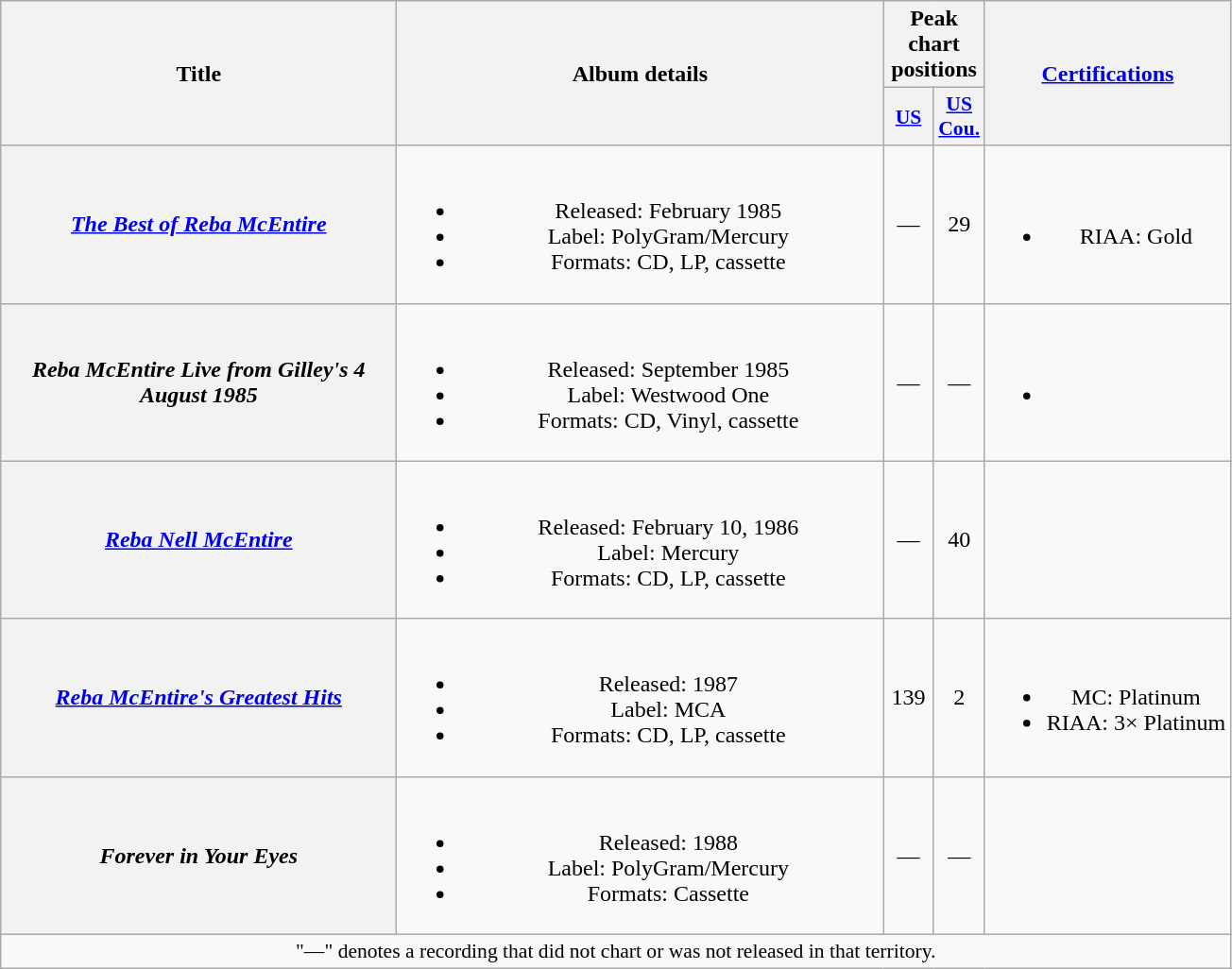<table class="wikitable plainrowheaders" style="text-align:center;" border="1">
<tr>
<th scope="col" rowspan="2" style="width:17em;">Title</th>
<th scope="col" rowspan="2" style="width:21em;">Album details</th>
<th scope="col" colspan="2">Peak chart<br>positions</th>
<th scope="col" rowspan="2"><a href='#'>Certifications</a></th>
</tr>
<tr>
<th scope="col" style="width:2em;font-size:90%;"><a href='#'>US</a><br></th>
<th scope="col" style="width:2em;font-size:90%;"><a href='#'>US<br>Cou.</a><br></th>
</tr>
<tr>
<th scope="row"><em><a href='#'>The Best of Reba McEntire</a></em></th>
<td><br><ul><li>Released: February 1985</li><li>Label: PolyGram/Mercury</li><li>Formats: CD, LP, cassette</li></ul></td>
<td>—</td>
<td>29</td>
<td><br><ul><li>RIAA: Gold</li></ul></td>
</tr>
<tr>
<th scope="row"><em>Reba McEntire Live from Gilley's 4 August 1985</em></th>
<td><br><ul><li>Released: September 1985</li><li>Label: Westwood One</li><li>Formats: CD, Vinyl, cassette</li></ul></td>
<td>—</td>
<td>—</td>
<td><br><ul><li></li></ul></td>
</tr>
<tr>
<th scope="row"><em><a href='#'>Reba Nell McEntire</a></em></th>
<td><br><ul><li>Released: February 10, 1986</li><li>Label: Mercury</li><li>Formats: CD, LP, cassette</li></ul></td>
<td>—</td>
<td>40</td>
<td></td>
</tr>
<tr>
<th scope="row"><em><a href='#'>Reba McEntire's Greatest Hits</a></em></th>
<td><br><ul><li>Released: 1987</li><li>Label: MCA</li><li>Formats: CD, LP, cassette</li></ul></td>
<td>139</td>
<td>2</td>
<td><br><ul><li>MC: Platinum</li><li>RIAA: 3× Platinum</li></ul></td>
</tr>
<tr>
<th scope="row"><em>Forever in Your Eyes</em></th>
<td><br><ul><li>Released: 1988</li><li>Label: PolyGram/Mercury</li><li>Formats: Cassette</li></ul></td>
<td>—</td>
<td>—</td>
<td></td>
</tr>
<tr>
<td colspan="5" style="font-size:90%">"—" denotes a recording that did not chart or was not released in that territory.</td>
</tr>
</table>
